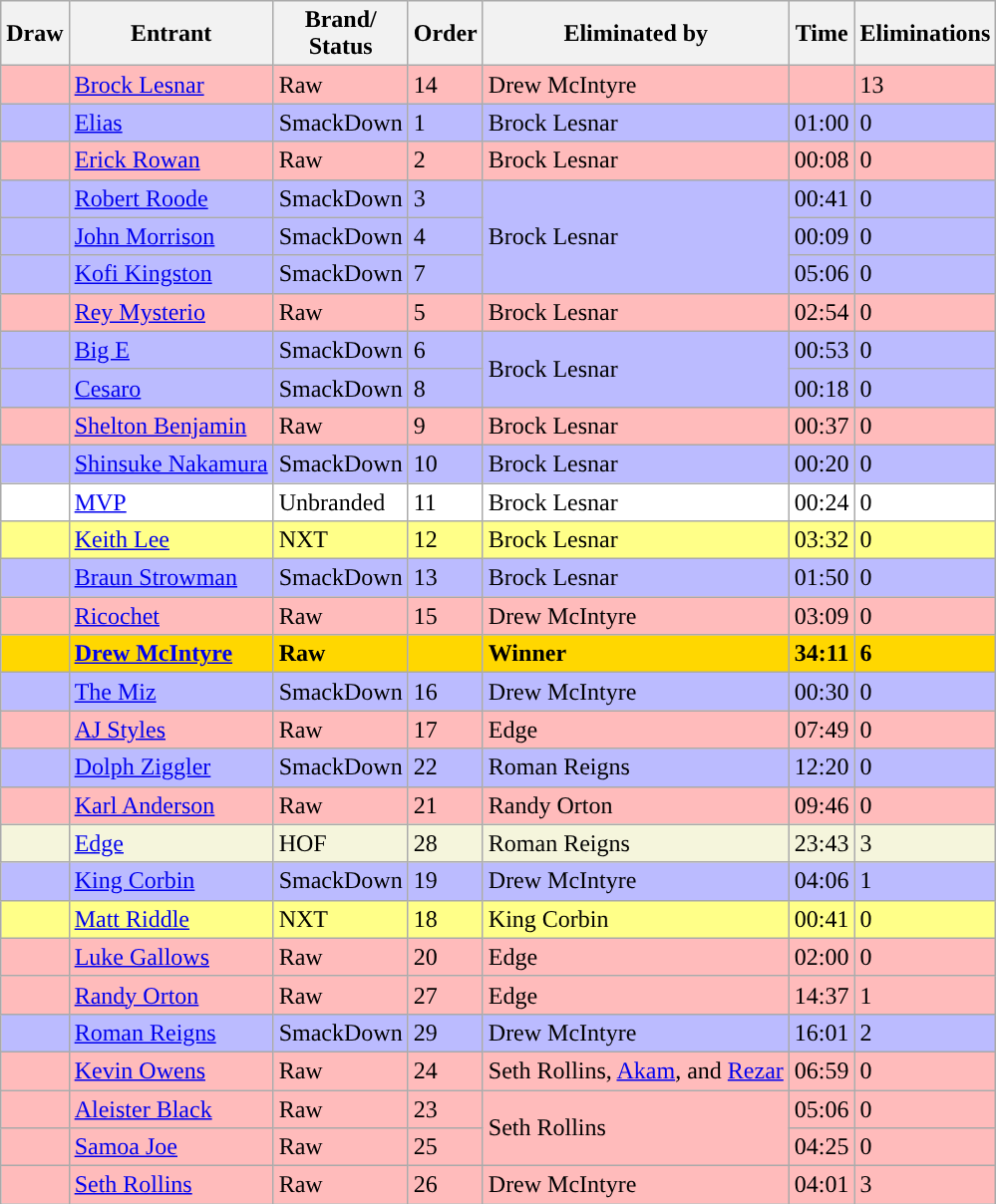<table class="wikitable sortable">
<tr>
<th>Draw</th>
<th>Entrant</th>
<th>Brand/<br>Status</th>
<th>Order</th>
<th>Eliminated by</th>
<th>Time</th>
<th>Eliminations</th>
</tr>
<tr style="background:#FBB">
<td></td>
<td><a href='#'>Brock Lesnar</a></td>
<td>Raw</td>
<td>14</td>
<td>Drew McIntyre</td>
<td></td>
<td>13</td>
</tr>
<tr style="background:#BBF">
<td></td>
<td><a href='#'>Elias</a></td>
<td>SmackDown</td>
<td>1</td>
<td>Brock Lesnar</td>
<td>01:00</td>
<td>0</td>
</tr>
<tr style="background:#FBB">
<td></td>
<td><a href='#'>Erick Rowan</a></td>
<td>Raw</td>
<td>2</td>
<td>Brock Lesnar</td>
<td>00:08</td>
<td>0</td>
</tr>
<tr style="background:#BBF">
<td></td>
<td><a href='#'>Robert Roode</a></td>
<td>SmackDown</td>
<td>3</td>
<td rowspan="3">Brock Lesnar</td>
<td>00:41</td>
<td>0</td>
</tr>
<tr style="background:#BBF">
<td></td>
<td><a href='#'>John Morrison</a></td>
<td>SmackDown</td>
<td>4</td>
<td>00:09</td>
<td>0</td>
</tr>
<tr style="background:#BBF">
<td></td>
<td><a href='#'>Kofi Kingston</a></td>
<td>SmackDown</td>
<td>7</td>
<td>05:06</td>
<td>0</td>
</tr>
<tr style="background:#FBB">
<td></td>
<td><a href='#'>Rey Mysterio</a></td>
<td>Raw</td>
<td>5</td>
<td>Brock Lesnar</td>
<td>02:54</td>
<td>0</td>
</tr>
<tr style="background:#BBF">
<td></td>
<td><a href='#'>Big E</a></td>
<td>SmackDown</td>
<td>6</td>
<td rowspan="2">Brock Lesnar</td>
<td>00:53</td>
<td>0</td>
</tr>
<tr style="background:#BBF">
<td></td>
<td><a href='#'>Cesaro</a></td>
<td>SmackDown</td>
<td>8</td>
<td>00:18</td>
<td>0</td>
</tr>
<tr style="background:#FBB">
<td></td>
<td><a href='#'>Shelton Benjamin</a></td>
<td>Raw</td>
<td>9</td>
<td>Brock Lesnar</td>
<td>00:37</td>
<td>0</td>
</tr>
<tr style="background:#BBF">
<td></td>
<td><a href='#'>Shinsuke Nakamura</a></td>
<td>SmackDown</td>
<td>10</td>
<td>Brock Lesnar</td>
<td>00:20</td>
<td>0</td>
</tr>
<tr style="background:#FFF">
<td></td>
<td><a href='#'>MVP</a></td>
<td>Unbranded</td>
<td>11</td>
<td>Brock Lesnar</td>
<td>00:24</td>
<td>0</td>
</tr>
<tr style="background:#FF8">
<td></td>
<td><a href='#'>Keith Lee</a></td>
<td>NXT</td>
<td>12</td>
<td>Brock Lesnar</td>
<td>03:32</td>
<td>0</td>
</tr>
<tr style="background:#BBF">
<td></td>
<td><a href='#'>Braun Strowman</a></td>
<td>SmackDown</td>
<td>13</td>
<td>Brock Lesnar</td>
<td>01:50</td>
<td>0</td>
</tr>
<tr style="background:#FBB">
<td></td>
<td><a href='#'>Ricochet</a></td>
<td>Raw</td>
<td>15</td>
<td>Drew McIntyre</td>
<td>03:09</td>
<td>0</td>
</tr>
<tr style="background:gold">
<td><strong></strong></td>
<td><strong><a href='#'>Drew McIntyre</a></strong></td>
<td><strong>Raw</strong></td>
<td><strong></strong></td>
<td><strong>Winner</strong></td>
<td><strong>34:11</strong></td>
<td><strong>6</strong></td>
</tr>
<tr style="background:#BBF">
<td></td>
<td><a href='#'>The Miz</a></td>
<td>SmackDown</td>
<td>16</td>
<td>Drew McIntyre</td>
<td>00:30</td>
<td>0</td>
</tr>
<tr style="background:#FBB">
<td></td>
<td><a href='#'>AJ Styles</a></td>
<td>Raw</td>
<td>17</td>
<td>Edge</td>
<td>07:49</td>
<td>0</td>
</tr>
<tr style="background:#BBF">
<td></td>
<td><a href='#'>Dolph Ziggler</a></td>
<td>SmackDown</td>
<td>22</td>
<td>Roman Reigns</td>
<td>12:20</td>
<td>0</td>
</tr>
<tr style="background:#FBB">
<td></td>
<td><a href='#'>Karl Anderson</a></td>
<td>Raw</td>
<td>21</td>
<td>Randy Orton</td>
<td>09:46</td>
<td>0</td>
</tr>
<tr style="background: Beige;">
<td></td>
<td><a href='#'>Edge</a></td>
<td>HOF</td>
<td>28</td>
<td>Roman Reigns</td>
<td>23:43</td>
<td>3</td>
</tr>
<tr style="background:#BBF">
<td></td>
<td><a href='#'>King Corbin</a></td>
<td>SmackDown</td>
<td>19</td>
<td>Drew McIntyre</td>
<td>04:06</td>
<td>1</td>
</tr>
<tr style="background:#FF8">
<td></td>
<td><a href='#'>Matt Riddle</a></td>
<td>NXT</td>
<td>18</td>
<td>King Corbin</td>
<td>00:41</td>
<td>0</td>
</tr>
<tr style="background:#FBB">
<td></td>
<td><a href='#'>Luke Gallows</a></td>
<td>Raw</td>
<td>20</td>
<td>Edge</td>
<td>02:00</td>
<td>0</td>
</tr>
<tr style="background:#FBB">
<td></td>
<td><a href='#'>Randy Orton</a></td>
<td>Raw</td>
<td>27</td>
<td>Edge</td>
<td>14:37</td>
<td>1</td>
</tr>
<tr style="background:#BBF">
<td></td>
<td><a href='#'>Roman Reigns</a></td>
<td>SmackDown</td>
<td>29</td>
<td>Drew McIntyre</td>
<td>16:01</td>
<td>2</td>
</tr>
<tr style="background:#FBB">
<td></td>
<td><a href='#'>Kevin Owens</a></td>
<td>Raw</td>
<td>24</td>
<td>Seth Rollins, <a href='#'>Akam</a>, and <a href='#'>Rezar</a></td>
<td>06:59</td>
<td>0</td>
</tr>
<tr style="background:#FBB">
<td></td>
<td><a href='#'>Aleister Black</a></td>
<td>Raw</td>
<td>23</td>
<td rowspan="2">Seth Rollins</td>
<td>05:06</td>
<td>0</td>
</tr>
<tr style="background:#FBB">
<td></td>
<td><a href='#'>Samoa Joe</a></td>
<td>Raw</td>
<td>25</td>
<td>04:25</td>
<td>0</td>
</tr>
<tr style="background:#FBB">
<td></td>
<td><a href='#'>Seth Rollins</a></td>
<td>Raw</td>
<td>26</td>
<td>Drew McIntyre</td>
<td>04:01</td>
<td>3</td>
</tr>
</table>
